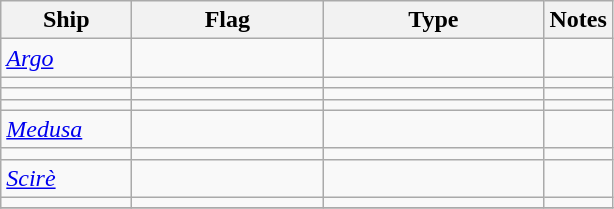<table class="wikitable sortable">
<tr>
<th scope="col" width="80px">Ship</th>
<th scope="col" width="120px">Flag</th>
<th scope="col" width="140px">Type</th>
<th>Notes</th>
</tr>
<tr>
<td align="left"><a href='#'><em>Argo</em></a></td>
<td align="left"></td>
<td align="left"></td>
<td align="left"></td>
</tr>
<tr>
<td align="left"></td>
<td align="left"></td>
<td align="left"></td>
<td align="left"></td>
</tr>
<tr>
<td align="left"></td>
<td align="left"></td>
<td align="left"></td>
<td align="left"></td>
</tr>
<tr>
<td align="left"></td>
<td align="left"></td>
<td align="left"></td>
<td align="left"></td>
</tr>
<tr>
<td align="left"><a href='#'><em>Medusa</em></a></td>
<td align="left"></td>
<td align="left"></td>
<td align="left"></td>
</tr>
<tr>
<td align="left"></td>
<td align="left"></td>
<td align="left"></td>
<td align="left"></td>
</tr>
<tr>
<td align="left"><a href='#'><em>Scirè</em></a></td>
<td align="left"></td>
<td align="left"></td>
<td align="left"></td>
</tr>
<tr>
<td align="left"></td>
<td align="left"></td>
<td align="left"></td>
<td align="left"></td>
</tr>
<tr>
</tr>
</table>
